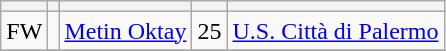<table class="wikitable sortable" style="text-align: center">
<tr>
<th></th>
<th></th>
<th></th>
<th></th>
<th></th>
</tr>
<tr>
<td>FW</td>
<td></td>
<td><a href='#'>Metin Oktay</a></td>
<td>25</td>
<td><a href='#'>U.S. Città di Palermo</a></td>
</tr>
<tr>
</tr>
</table>
